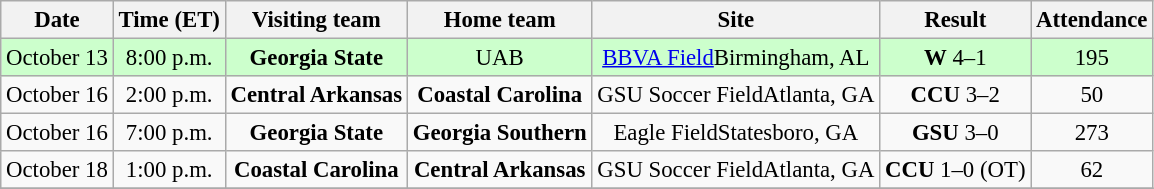<table class="wikitable" style="font-size:95%; text-align: center;">
<tr>
<th>Date</th>
<th>Time (ET)</th>
<th>Visiting team</th>
<th>Home team</th>
<th>Site</th>
<th>Result</th>
<th>Attendance</th>
</tr>
<tr style="background:#cfc;">
<td>October 13</td>
<td>8:00 p.m.</td>
<td><strong>Georgia State</strong></td>
<td>UAB</td>
<td><a href='#'>BBVA Field</a>Birmingham, AL</td>
<td><strong>W</strong> 4–1</td>
<td>195</td>
</tr>
<tr>
<td>October 16</td>
<td>2:00 p.m.</td>
<td><strong>Central Arkansas</strong></td>
<td><strong>Coastal Carolina</strong></td>
<td>GSU Soccer FieldAtlanta, GA</td>
<td><strong>CCU</strong> 3–2</td>
<td>50</td>
</tr>
<tr>
<td>October 16</td>
<td>7:00 p.m.</td>
<td><strong>Georgia State</strong></td>
<td><strong>Georgia Southern</strong></td>
<td>Eagle FieldStatesboro, GA</td>
<td><strong>GSU</strong> 3–0</td>
<td>273</td>
</tr>
<tr>
<td>October 18</td>
<td>1:00 p.m.</td>
<td><strong>Coastal Carolina</strong></td>
<td><strong>Central Arkansas</strong></td>
<td>GSU Soccer FieldAtlanta, GA</td>
<td><strong>CCU</strong> 1–0 (OT)</td>
<td>62</td>
</tr>
<tr>
</tr>
</table>
